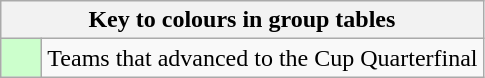<table class="wikitable" style="text-align: center;">
<tr>
<th colspan=2>Key to colours in group tables</th>
</tr>
<tr>
<td style="background:#cfc; width:20px;"></td>
<td align=left>Teams that advanced to the Cup Quarterfinal</td>
</tr>
</table>
